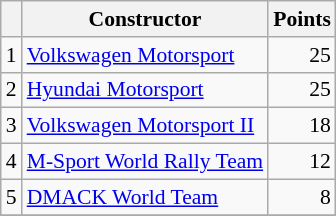<table class="wikitable" style="font-size: 90%;">
<tr>
<th></th>
<th>Constructor</th>
<th>Points</th>
</tr>
<tr>
<td align="center">1</td>
<td> <a href='#'>Volkswagen Motorsport</a></td>
<td align="right">25</td>
</tr>
<tr>
<td align="center">2</td>
<td> <a href='#'>Hyundai Motorsport</a></td>
<td align="right">25</td>
</tr>
<tr>
<td align="center">3</td>
<td> <a href='#'>Volkswagen Motorsport II</a></td>
<td align="right">18</td>
</tr>
<tr>
<td align="center">4</td>
<td> <a href='#'>M-Sport World Rally Team</a></td>
<td align="right">12</td>
</tr>
<tr>
<td align="center">5</td>
<td> <a href='#'>DMACK World Team</a></td>
<td align="right">8</td>
</tr>
<tr>
</tr>
</table>
